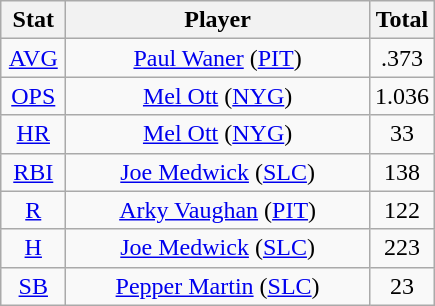<table class="wikitable" style="text-align:center;">
<tr>
<th style="width:15%;">Stat</th>
<th>Player</th>
<th style="width:15%;">Total</th>
</tr>
<tr>
<td><a href='#'>AVG</a></td>
<td><a href='#'>Paul Waner</a> (<a href='#'>PIT</a>)</td>
<td>.373</td>
</tr>
<tr>
<td><a href='#'>OPS</a></td>
<td><a href='#'>Mel Ott</a> (<a href='#'>NYG</a>)</td>
<td>1.036</td>
</tr>
<tr>
<td><a href='#'>HR</a></td>
<td><a href='#'>Mel Ott</a> (<a href='#'>NYG</a>)</td>
<td>33</td>
</tr>
<tr>
<td><a href='#'>RBI</a></td>
<td><a href='#'>Joe Medwick</a> (<a href='#'>SLC</a>)</td>
<td>138</td>
</tr>
<tr>
<td><a href='#'>R</a></td>
<td><a href='#'>Arky Vaughan</a> (<a href='#'>PIT</a>)</td>
<td>122</td>
</tr>
<tr>
<td><a href='#'>H</a></td>
<td><a href='#'>Joe Medwick</a> (<a href='#'>SLC</a>)</td>
<td>223</td>
</tr>
<tr>
<td><a href='#'>SB</a></td>
<td><a href='#'>Pepper Martin</a> (<a href='#'>SLC</a>)</td>
<td>23</td>
</tr>
</table>
